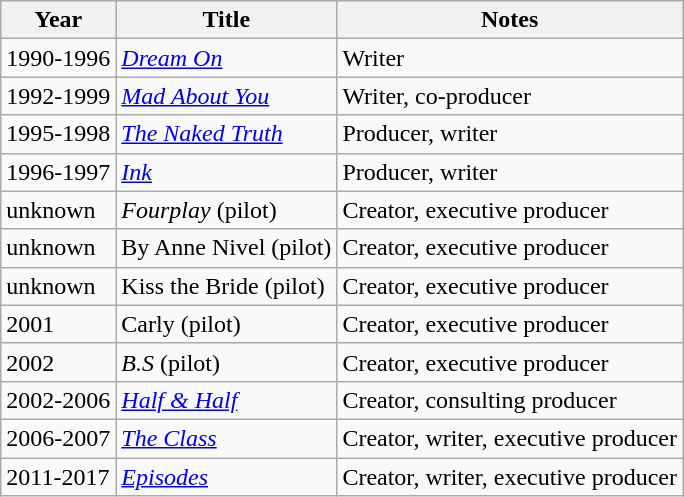<table class="wikitable sortable">
<tr>
<th>Year</th>
<th>Title</th>
<th>Notes</th>
</tr>
<tr>
<td>1990-1996</td>
<td><em><a href='#'>Dream On</a></em></td>
<td>Writer</td>
</tr>
<tr>
<td>1992-1999</td>
<td><em><a href='#'>Mad About You</a></em></td>
<td>Writer, co-producer</td>
</tr>
<tr>
<td>1995-1998</td>
<td><em><a href='#'>The Naked Truth</a></em></td>
<td>Producer, writer</td>
</tr>
<tr>
<td>1996-1997</td>
<td><em><a href='#'>Ink</a></em></td>
<td>Producer, writer</td>
</tr>
<tr>
<td>unknown</td>
<td><em>Fourplay</em> (pilot)</td>
<td>Creator, executive producer</td>
</tr>
<tr>
<td>unknown</td>
<td>By Anne Nivel (pilot)</td>
<td>Creator, executive producer</td>
</tr>
<tr>
<td>unknown</td>
<td>Kiss the Bride (pilot)</td>
<td>Creator, executive producer</td>
</tr>
<tr>
<td>2001</td>
<td>Carly (pilot)</td>
<td>Creator, executive producer</td>
</tr>
<tr>
<td>2002</td>
<td><em>B.S</em> (pilot)</td>
<td>Creator, executive producer</td>
</tr>
<tr>
<td>2002-2006</td>
<td><em><a href='#'>Half & Half</a></em></td>
<td>Creator, consulting producer</td>
</tr>
<tr>
<td>2006-2007</td>
<td><em><a href='#'>The Class</a></em></td>
<td>Creator, writer, executive producer</td>
</tr>
<tr>
<td>2011-2017</td>
<td><em><a href='#'>Episodes</a></em></td>
<td>Creator, writer, executive producer</td>
</tr>
</table>
